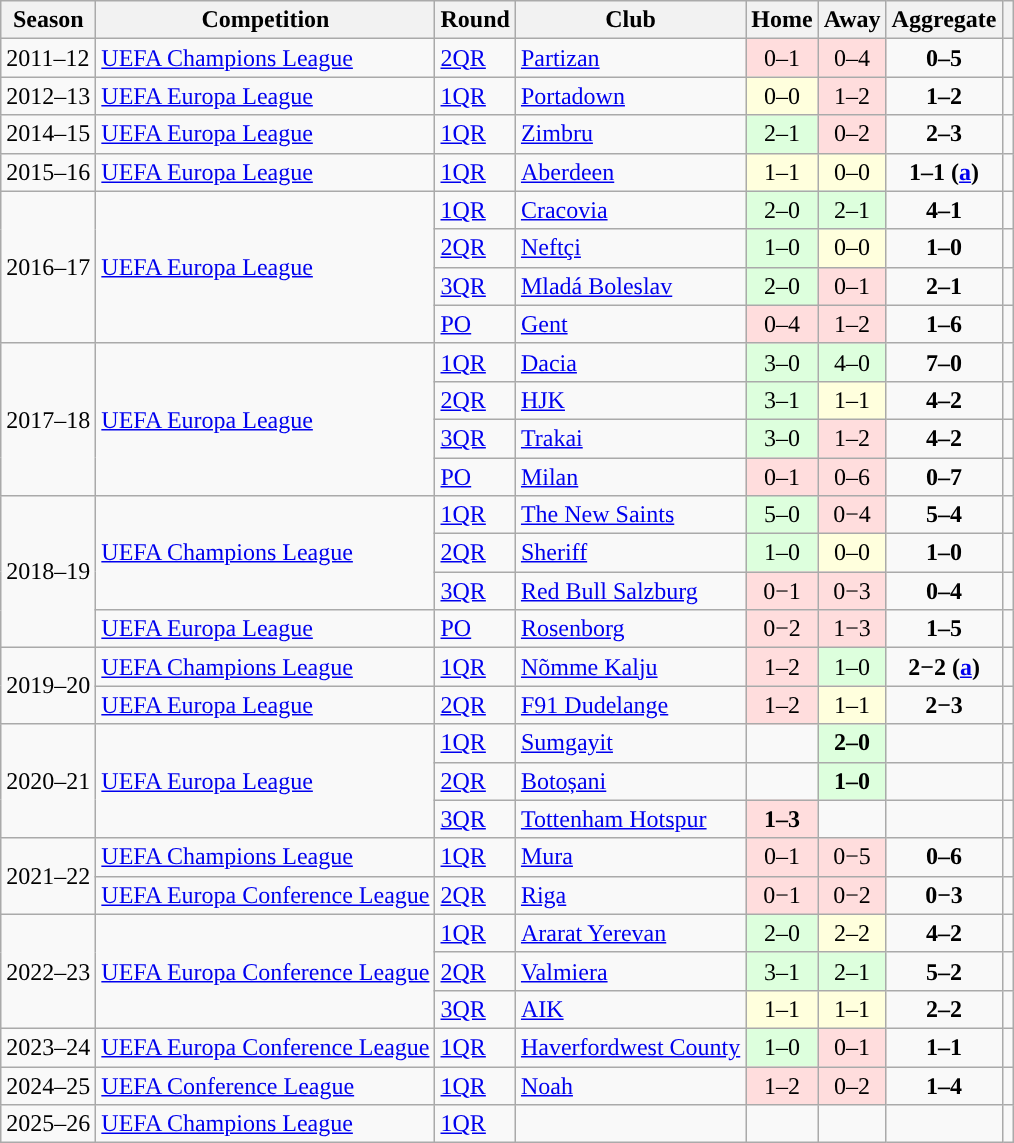<table class="wikitable">
<tr>
<th>Season</th>
<th>Competition</th>
<th>Round</th>
<th>Club</th>
<th>Home</th>
<th>Away</th>
<th>Aggregate</th>
<th></th>
</tr>
<tr>
<td>2011–12</td>
<td><a href='#'>UEFA Champions League</a></td>
<td><a href='#'>2QR</a></td>
<td> <a href='#'>Partizan</a></td>
<td style="text-align:center; background:#fdd;">0–1</td>
<td style="text-align:center; background:#fdd;">0–4</td>
<td style="text-align:center;"><strong>0–5</strong></td>
<td></td>
</tr>
<tr>
<td>2012–13</td>
<td><a href='#'>UEFA Europa League</a></td>
<td><a href='#'>1QR</a></td>
<td> <a href='#'>Portadown</a></td>
<td style="text-align:center; background:#ffd;">0–0</td>
<td style="text-align:center; background:#fdd;">1–2</td>
<td style="text-align:center;"><strong>1–2</strong></td>
<td></td>
</tr>
<tr>
<td>2014–15</td>
<td><a href='#'>UEFA Europa League</a></td>
<td><a href='#'>1QR</a></td>
<td> <a href='#'>Zimbru</a></td>
<td style="text-align:center; background:#dfd;">2–1</td>
<td style="text-align:center; background:#fdd;">0–2</td>
<td style="text-align:center;"><strong>2–3</strong></td>
<td></td>
</tr>
<tr>
<td>2015–16</td>
<td><a href='#'>UEFA Europa League</a></td>
<td><a href='#'>1QR</a></td>
<td> <a href='#'>Aberdeen</a></td>
<td style="text-align:center; background:#ffd;">1–1</td>
<td style="text-align:center; background:#ffd;">0–0</td>
<td style="text-align:center;"><strong>1–1 (<a href='#'>a</a>)</strong></td>
<td></td>
</tr>
<tr>
<td rowspan="4">2016–17</td>
<td rowspan="4"><a href='#'>UEFA Europa League</a></td>
<td><a href='#'>1QR</a></td>
<td> <a href='#'>Cracovia</a></td>
<td style="text-align:center; background:#dfd;">2–0</td>
<td style="text-align:center; background:#dfd;">2–1</td>
<td style="text-align:center;"><strong>4–1</strong></td>
<td></td>
</tr>
<tr>
<td><a href='#'>2QR</a></td>
<td> <a href='#'>Neftçi</a></td>
<td style="text-align:center; background:#dfd;">1–0</td>
<td style="text-align:center; background:#ffd;">0–0</td>
<td style="text-align:center;"><strong>1–0</strong></td>
<td></td>
</tr>
<tr>
<td><a href='#'>3QR</a></td>
<td> <a href='#'>Mladá Boleslav</a></td>
<td style="text-align:center; background:#dfd;">2–0</td>
<td style="text-align:center; background:#fdd;">0–1</td>
<td style="text-align:center;"><strong>2–1</strong></td>
<td></td>
</tr>
<tr>
<td><a href='#'>PO</a></td>
<td> <a href='#'>Gent</a></td>
<td style="text-align:center; background:#fdd;">0–4</td>
<td style="text-align:center; background:#fdd;">1–2</td>
<td style="text-align:center;"><strong>1–6</strong></td>
<td></td>
</tr>
<tr>
<td rowspan="4">2017–18</td>
<td rowspan="4"><a href='#'>UEFA Europa League</a></td>
<td><a href='#'>1QR</a></td>
<td> <a href='#'>Dacia</a></td>
<td style="text-align:center; background:#dfd;">3–0</td>
<td style="text-align:center; background:#dfd;">4–0</td>
<td style="text-align:center;"><strong>7–0</strong></td>
<td></td>
</tr>
<tr>
<td><a href='#'>2QR</a></td>
<td> <a href='#'>HJK</a></td>
<td style="text-align:center; background:#dfd;">3–1</td>
<td style="text-align:center; background:#ffd;">1–1</td>
<td style="text-align:center;"><strong>4–2</strong></td>
<td></td>
</tr>
<tr>
<td><a href='#'>3QR</a></td>
<td> <a href='#'>Trakai</a></td>
<td style="text-align:center; background:#dfd;">3–0</td>
<td style="text-align:center; background:#fdd;">1–2</td>
<td style="text-align:center;"><strong>4–2</strong></td>
<td></td>
</tr>
<tr>
<td><a href='#'>PO</a></td>
<td> <a href='#'>Milan</a></td>
<td style="text-align:center; background:#fdd;">0–1</td>
<td style="text-align:center; background:#fdd;">0–6</td>
<td style="text-align:center;"><strong>0–7</strong></td>
<td></td>
</tr>
<tr>
<td rowspan="4">2018–19</td>
<td rowspan="3"><a href='#'>UEFA Champions League</a></td>
<td><a href='#'>1QR</a></td>
<td> <a href='#'>The New Saints</a></td>
<td style="text-align:center; background:#dfd;">5–0</td>
<td style="text-align:center; background:#fdd;">0−4</td>
<td style="text-align:center;"><strong>5–4</strong></td>
<td></td>
</tr>
<tr>
<td><a href='#'>2QR</a></td>
<td> <a href='#'>Sheriff</a></td>
<td style="text-align:center; background:#dfd;">1–0</td>
<td style="text-align:center; background:#ffd;">0–0</td>
<td style="text-align:center;"><strong>1–0</strong></td>
<td></td>
</tr>
<tr>
<td><a href='#'>3QR</a></td>
<td> <a href='#'>Red Bull Salzburg</a></td>
<td style="text-align:center; background:#fdd;">0−1</td>
<td style="text-align:center; background:#fdd;">0−3</td>
<td style="text-align:center;"><strong>0–4</strong></td>
<td></td>
</tr>
<tr>
<td><a href='#'>UEFA Europa League</a></td>
<td><a href='#'>PO</a></td>
<td> <a href='#'>Rosenborg</a></td>
<td style="text-align:center; background:#fdd;">0−2</td>
<td style="text-align:center; background:#fdd;">1−3</td>
<td style="text-align:center;"><strong>1–5</strong></td>
<td></td>
</tr>
<tr>
<td rowspan="2">2019–20</td>
<td><a href='#'>UEFA Champions League</a></td>
<td><a href='#'>1QR</a></td>
<td> <a href='#'>Nõmme Kalju</a></td>
<td style="text-align:center; background:#fdd;">1–2</td>
<td style="text-align:center; background:#dfd;">1–0</td>
<td style="text-align:center;"><strong>2−2 (<a href='#'>a</a>)</strong></td>
<td></td>
</tr>
<tr>
<td><a href='#'>UEFA Europa League</a></td>
<td><a href='#'>2QR</a></td>
<td> <a href='#'>F91 Dudelange</a></td>
<td style="text-align:center;; background:#fdd;">1–2</td>
<td style="text-align:center; background:#ffd;">1–1</td>
<td style="text-align:center;"><strong>2−3</strong></td>
<td></td>
</tr>
<tr>
<td rowspan="3">2020–21</td>
<td rowspan="3"><a href='#'>UEFA Europa League</a></td>
<td><a href='#'>1QR</a></td>
<td> <a href='#'>Sumgayit</a></td>
<td></td>
<td style="text-align:center; background:#dfd;"><strong>2–0</strong></td>
<td></td>
<td></td>
</tr>
<tr>
<td><a href='#'>2QR</a></td>
<td> <a href='#'>Botoșani</a></td>
<td></td>
<td style="text-align:center; background:#dfd;"><strong>1–0</strong></td>
<td></td>
<td></td>
</tr>
<tr>
<td><a href='#'>3QR</a></td>
<td> <a href='#'>Tottenham Hotspur</a></td>
<td style="text-align:center;; background:#fdd;"><strong>1–3</strong></td>
<td></td>
<td></td>
<td></td>
</tr>
<tr>
<td rowspan="2">2021–22</td>
<td><a href='#'>UEFA Champions League</a></td>
<td><a href='#'>1QR</a></td>
<td> <a href='#'>Mura</a></td>
<td style="text-align:center;; background:#fdd;">0–1</td>
<td style="text-align:center;; background:#fdd;">0−5</td>
<td style="text-align:center;"><strong>0–6</strong></td>
<td></td>
</tr>
<tr>
<td><a href='#'>UEFA Europa Conference League</a></td>
<td><a href='#'>2QR</a></td>
<td> <a href='#'>Riga</a></td>
<td style="text-align:center;; background:#fdd;">0−1</td>
<td style="text-align:center;; background:#fdd;">0−2</td>
<td style="text-align:center;"><strong>0−3</strong></td>
<td></td>
</tr>
<tr>
<td rowspan="3">2022–23</td>
<td rowspan="3"><a href='#'>UEFA Europa Conference League</a></td>
<td><a href='#'>1QR</a></td>
<td> <a href='#'>Ararat Yerevan</a></td>
<td style="text-align:center; background:#dfd;">2–0</td>
<td style="text-align:center; background:#ffd;">2–2</td>
<td style="text-align:center;"><strong>4–2</strong></td>
<td></td>
</tr>
<tr>
<td><a href='#'>2QR</a></td>
<td> <a href='#'>Valmiera</a></td>
<td style="text-align:center; background:#dfd;">3–1</td>
<td style="text-align:center; background:#dfd;">2–1</td>
<td style="text-align:center;"><strong>5–2</strong></td>
<td></td>
</tr>
<tr>
<td><a href='#'>3QR</a></td>
<td> <a href='#'>AIK</a></td>
<td style="text-align:center; background:#ffd;">1–1 </td>
<td style="text-align:center; background:#ffd;">1–1</td>
<td style="text-align:center;"><strong>2–2</strong> </td>
<td></td>
</tr>
<tr>
<td>2023–24</td>
<td><a href='#'>UEFA Europa Conference League</a></td>
<td><a href='#'>1QR</a></td>
<td> <a href='#'>Haverfordwest County</a></td>
<td style="text-align:center; background:#dfd;">1–0</td>
<td style="text-align:center;; background:#fdd;">0–1 </td>
<td style="text-align:center;"><strong>1–1</strong> </td>
<td></td>
</tr>
<tr>
<td>2024–25</td>
<td><a href='#'>UEFA Conference League</a></td>
<td><a href='#'>1QR</a></td>
<td> <a href='#'>Noah</a></td>
<td style="text-align:center;; background:#fdd;">1–2</td>
<td style="text-align:center;; background:#fdd;">0–2</td>
<td style="text-align:center;"><strong>1–4</strong></td>
<td></td>
</tr>
<tr>
<td>2025–26</td>
<td><a href='#'>UEFA Champions League</a></td>
<td><a href='#'>1QR</a></td>
<td></td>
<td style="text-align:center;;"></td>
<td style="text-align:center;;"></td>
<td style="text-align:center;"></td>
<td></td>
</tr>
</table>
